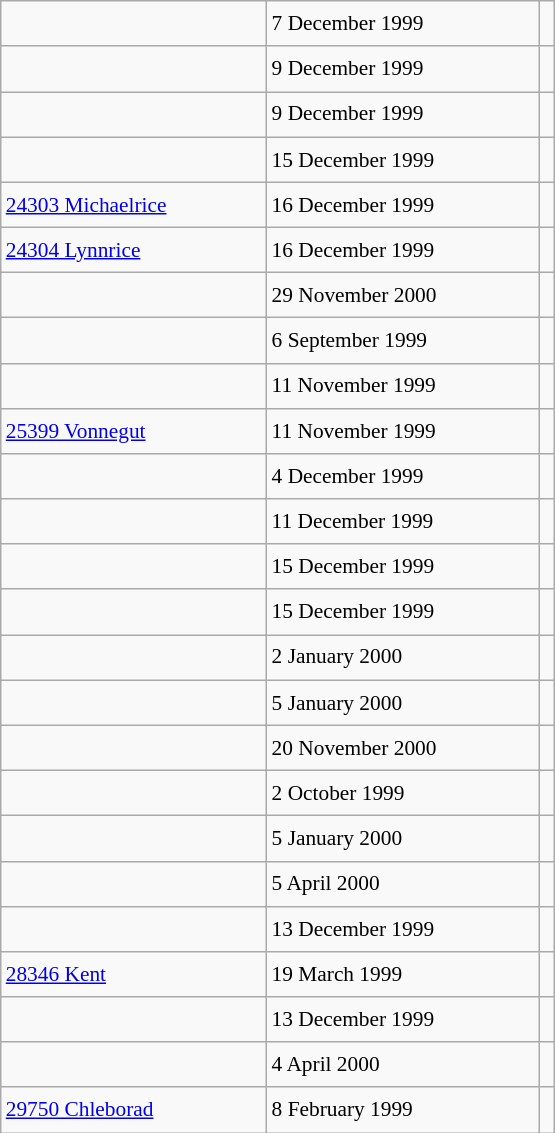<table class="wikitable" style="font-size: 89%; float: left; width: 26em; margin-right: 1em; line-height: 1.65em">
<tr>
<td></td>
<td>7 December 1999</td>
<td><small></small></td>
</tr>
<tr>
<td></td>
<td>9 December 1999</td>
<td><small></small></td>
</tr>
<tr>
<td></td>
<td>9 December 1999</td>
<td><small></small></td>
</tr>
<tr>
<td></td>
<td>15 December 1999</td>
<td><small></small></td>
</tr>
<tr>
<td><a href='#'>24303 Michaelrice</a></td>
<td>16 December 1999</td>
<td><small></small></td>
</tr>
<tr>
<td><a href='#'>24304 Lynnrice</a></td>
<td>16 December 1999</td>
<td><small></small></td>
</tr>
<tr>
<td></td>
<td>29 November 2000</td>
<td><small></small></td>
</tr>
<tr>
<td></td>
<td>6 September 1999</td>
<td><small></small></td>
</tr>
<tr>
<td></td>
<td>11 November 1999</td>
<td><small></small></td>
</tr>
<tr>
<td><a href='#'>25399 Vonnegut</a></td>
<td>11 November 1999</td>
<td><small></small></td>
</tr>
<tr>
<td></td>
<td>4 December 1999</td>
<td><small></small></td>
</tr>
<tr>
<td></td>
<td>11 December 1999</td>
<td><small></small></td>
</tr>
<tr>
<td></td>
<td>15 December 1999</td>
<td><small></small></td>
</tr>
<tr>
<td></td>
<td>15 December 1999</td>
<td><small></small></td>
</tr>
<tr>
<td></td>
<td>2 January 2000</td>
<td><small></small></td>
</tr>
<tr>
<td></td>
<td>5 January 2000</td>
<td><small></small></td>
</tr>
<tr>
<td></td>
<td>20 November 2000</td>
<td><small></small></td>
</tr>
<tr>
<td></td>
<td>2 October 1999</td>
<td><small></small></td>
</tr>
<tr>
<td></td>
<td>5 January 2000</td>
<td><small></small></td>
</tr>
<tr>
<td></td>
<td>5 April 2000</td>
<td><small></small></td>
</tr>
<tr>
<td></td>
<td>13 December 1999</td>
<td><small></small></td>
</tr>
<tr>
<td><a href='#'>28346 Kent</a></td>
<td>19 March 1999</td>
<td><small></small></td>
</tr>
<tr>
<td></td>
<td>13 December 1999</td>
<td><small></small></td>
</tr>
<tr>
<td></td>
<td>4 April 2000</td>
<td><small></small></td>
</tr>
<tr>
<td><a href='#'>29750 Chleborad</a></td>
<td>8 February 1999</td>
<td><small></small></td>
</tr>
</table>
